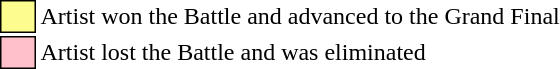<table class="toccolours" style="font-size: 100%">
<tr>
<td style="background:#fdfc8f; border:1px solid black">     </td>
<td>Artist won the Battle and advanced to the Grand Final</td>
</tr>
<tr>
<td style="background: pink; border:1px solid black">     </td>
<td>Artist lost the Battle and was eliminated</td>
</tr>
</table>
